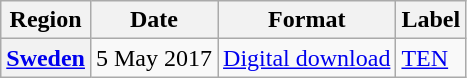<table class="wikitable sortable plainrowheaders">
<tr>
<th>Region</th>
<th>Date</th>
<th>Format</th>
<th>Label</th>
</tr>
<tr>
<th scope="row"><a href='#'>Sweden</a></th>
<td>5 May 2017</td>
<td><a href='#'>Digital download</a></td>
<td><a href='#'>TEN</a></td>
</tr>
</table>
